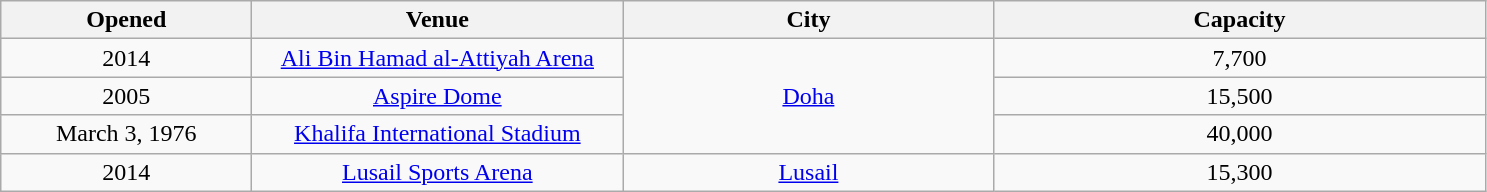<table class="sortable wikitable" style="text-align:center;">
<tr>
<th scope="col" style="width:10em;">Opened</th>
<th scope="col" style="width:15em;">Venue</th>
<th scope="col" style="width:15em;">City</th>
<th scope="col" style="width:20em;">Capacity</th>
</tr>
<tr>
<td>2014</td>
<td><a href='#'>Ali Bin Hamad al-Attiyah Arena</a></td>
<td rowspan="3"><a href='#'>Doha</a></td>
<td>7,700</td>
</tr>
<tr>
<td>2005</td>
<td><a href='#'>Aspire Dome</a></td>
<td>15,500</td>
</tr>
<tr>
<td>March 3, 1976</td>
<td><a href='#'>Khalifa International Stadium</a></td>
<td>40,000</td>
</tr>
<tr>
<td>2014</td>
<td><a href='#'>Lusail Sports Arena</a></td>
<td><a href='#'>Lusail</a></td>
<td>15,300</td>
</tr>
</table>
